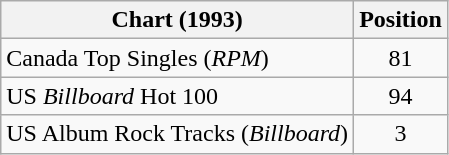<table class="wikitable sortable">
<tr>
<th>Chart (1993)</th>
<th>Position</th>
</tr>
<tr>
<td>Canada Top Singles (<em>RPM</em>)</td>
<td align="center">81</td>
</tr>
<tr>
<td>US <em>Billboard</em> Hot 100</td>
<td align="center">94</td>
</tr>
<tr>
<td>US Album Rock Tracks (<em>Billboard</em>)</td>
<td align="center">3</td>
</tr>
</table>
